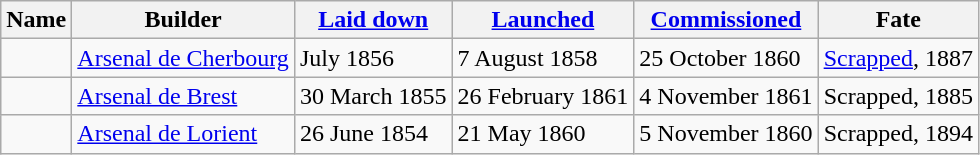<table class="wikitable">
<tr>
<th>Name</th>
<th>Builder</th>
<th><a href='#'>Laid down</a></th>
<th><a href='#'>Launched</a></th>
<th><a href='#'>Commissioned</a></th>
<th>Fate</th>
</tr>
<tr>
<td></td>
<td><a href='#'>Arsenal de Cherbourg</a></td>
<td>July 1856</td>
<td>7 August 1858</td>
<td>25 October 1860</td>
<td><a href='#'>Scrapped</a>, 1887</td>
</tr>
<tr>
<td></td>
<td><a href='#'>Arsenal de Brest</a></td>
<td>30 March 1855</td>
<td>26 February 1861</td>
<td>4 November 1861</td>
<td>Scrapped, 1885</td>
</tr>
<tr>
<td></td>
<td><a href='#'>Arsenal de Lorient</a></td>
<td>26 June 1854</td>
<td>21 May 1860</td>
<td>5 November 1860</td>
<td>Scrapped, 1894</td>
</tr>
</table>
